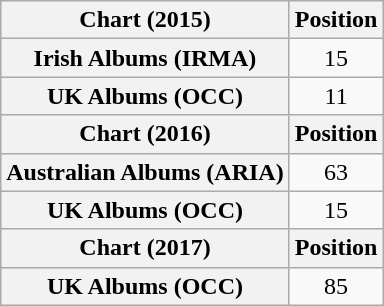<table class="wikitable plainrowheaders sortable" style="text-align:center">
<tr>
<th scope="col">Chart (2015)</th>
<th scope="col">Position</th>
</tr>
<tr>
<th scope="row">Irish Albums (IRMA)</th>
<td>15</td>
</tr>
<tr>
<th scope="row">UK Albums (OCC)</th>
<td>11</td>
</tr>
<tr>
<th scope="col">Chart (2016)</th>
<th scope="col">Position</th>
</tr>
<tr>
<th scope="row">Australian Albums (ARIA)</th>
<td>63</td>
</tr>
<tr>
<th scope="row">UK Albums (OCC)</th>
<td>15</td>
</tr>
<tr>
<th scope="col">Chart (2017)</th>
<th scope="col">Position</th>
</tr>
<tr>
<th scope="row">UK Albums (OCC)</th>
<td>85</td>
</tr>
</table>
